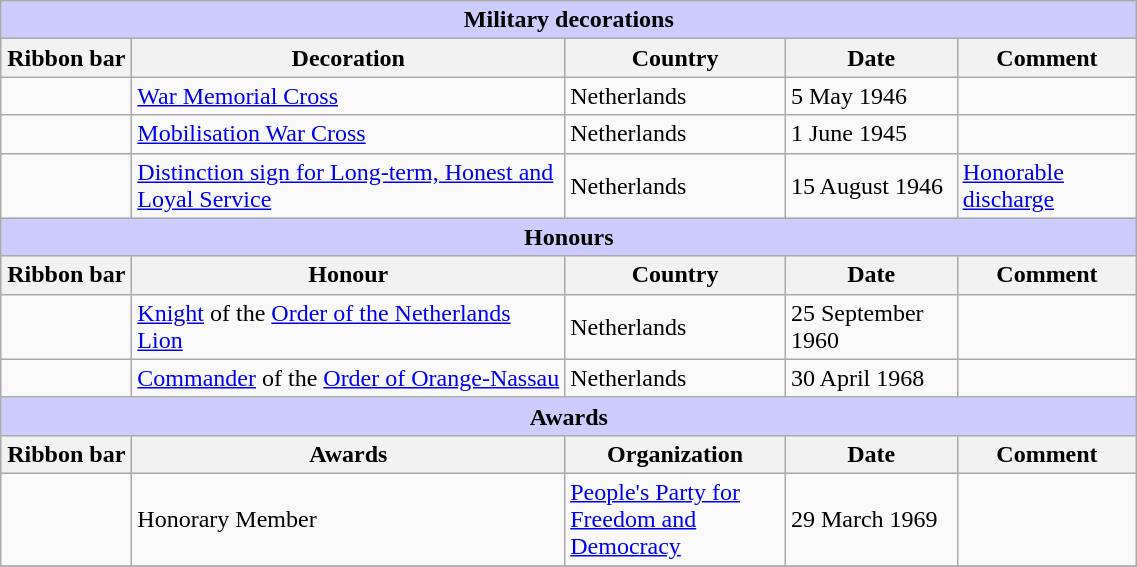<table class="wikitable" style="width:60%;">
<tr style="background:#ccf; text-align:center;">
<td colspan=5><strong>Military decorations</strong></td>
</tr>
<tr>
<th style="width:80px;">Ribbon bar</th>
<th>Decoration</th>
<th>Country</th>
<th>Date</th>
<th>Comment</th>
</tr>
<tr>
<td></td>
<td><a href='#'>War Memorial Cross</a></td>
<td>Netherlands</td>
<td>5 May 1946</td>
<td></td>
</tr>
<tr>
<td></td>
<td><a href='#'>Mobilisation War Cross</a></td>
<td>Netherlands</td>
<td>1 June 1945</td>
<td></td>
</tr>
<tr>
<td></td>
<td><a href='#'>Distinction sign for Long-term, Honest and Loyal Service</a></td>
<td>Netherlands</td>
<td>15 August 1946</td>
<td><a href='#'>Honorable discharge</a></td>
</tr>
<tr style="background:#ccf; text-align:center;">
<td colspan=5><strong>Honours</strong></td>
</tr>
<tr>
<th style="width:80px;">Ribbon bar</th>
<th>Honour</th>
<th>Country</th>
<th>Date</th>
<th>Comment</th>
</tr>
<tr>
<td></td>
<td><a href='#'>Knight</a> of the <a href='#'>Order of the Netherlands Lion</a></td>
<td>Netherlands</td>
<td>25 September 1960</td>
<td></td>
</tr>
<tr>
<td></td>
<td><a href='#'>Commander</a> of the <a href='#'>Order of Orange-Nassau</a></td>
<td>Netherlands</td>
<td>30 April 1968</td>
<td></td>
</tr>
<tr style="background:#ccf; text-align:center;">
<td colspan=5><strong>Awards</strong></td>
</tr>
<tr>
<th style="width:80px;">Ribbon bar</th>
<th>Awards</th>
<th>Organization</th>
<th>Date</th>
<th>Comment</th>
</tr>
<tr>
<td></td>
<td>Honorary Member</td>
<td><a href='#'>People's Party for <br> Freedom and Democracy</a></td>
<td>29 March 1969</td>
<td></td>
</tr>
<tr>
</tr>
</table>
